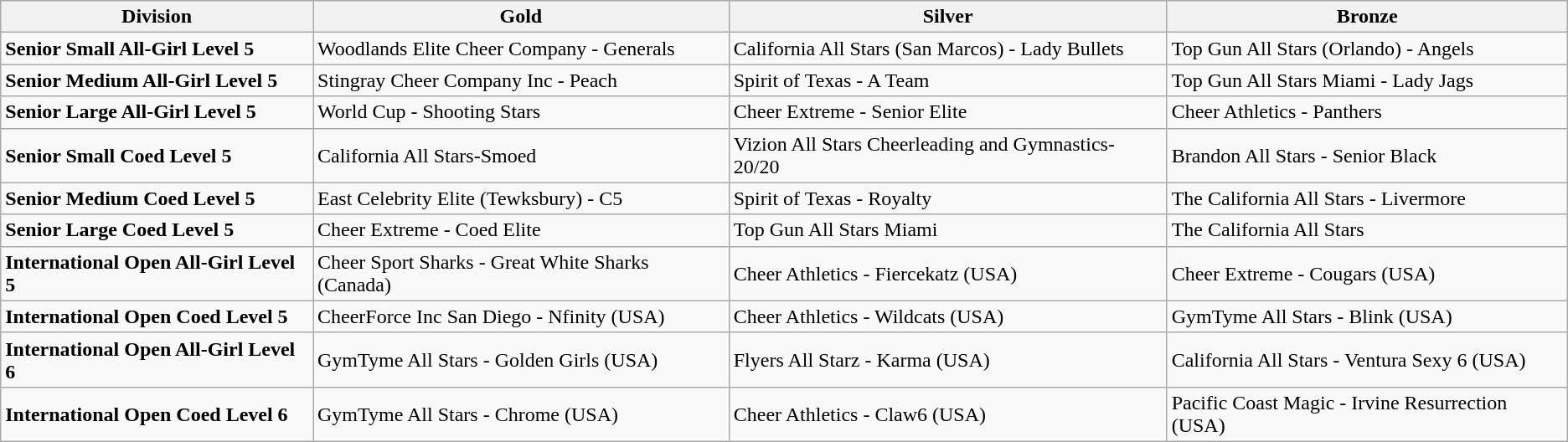<table class="wikitable">
<tr>
<th><strong>Division</strong></th>
<th><strong>Gold</strong></th>
<th><strong>Silver</strong></th>
<th><strong>Bronze</strong></th>
</tr>
<tr>
<td><strong>Senior Small All-Girl Level 5</strong></td>
<td>Woodlands Elite Cheer Company - Generals</td>
<td>California All Stars (San Marcos) - Lady Bullets</td>
<td>Top Gun All Stars (Orlando) - Angels</td>
</tr>
<tr>
<td><strong>Senior Medium All-Girl Level 5</strong></td>
<td>Stingray Cheer Company Inc - Peach</td>
<td>Spirit of Texas - A Team</td>
<td>Top Gun All Stars Miami - Lady Jags</td>
</tr>
<tr>
<td><strong>Senior Large All-Girl Level 5</strong></td>
<td>World Cup - Shooting Stars</td>
<td>Cheer Extreme - Senior Elite</td>
<td>Cheer Athletics - Panthers</td>
</tr>
<tr>
<td><strong>Senior Small Coed Level 5</strong></td>
<td>California All Stars-Smoed</td>
<td>Vizion All Stars Cheerleading and Gymnastics- 20/20</td>
<td>Brandon All Stars - Senior Black</td>
</tr>
<tr>
<td><strong>Senior Medium Coed Level 5</strong></td>
<td>East Celebrity Elite (Tewksbury) - C5</td>
<td>Spirit of Texas - Royalty</td>
<td>The California All Stars - Livermore</td>
</tr>
<tr>
<td><strong>Senior Large Coed Level 5</strong></td>
<td>Cheer Extreme - Coed Elite</td>
<td>Top Gun All Stars Miami</td>
<td>The California All Stars</td>
</tr>
<tr>
<td><strong>International Open All-Girl Level 5</strong></td>
<td>Cheer Sport Sharks - Great White Sharks (Canada)</td>
<td>Cheer Athletics - Fiercekatz (USA)</td>
<td>Cheer Extreme - Cougars (USA)</td>
</tr>
<tr>
<td><strong>International Open Coed Level 5</strong></td>
<td>CheerForce Inc San Diego - Nfinity (USA)</td>
<td>Cheer Athletics - Wildcats (USA)</td>
<td>GymTyme All Stars - Blink (USA)</td>
</tr>
<tr>
<td><strong>International Open All-Girl Level 6</strong></td>
<td>GymTyme All Stars - Golden Girls (USA)</td>
<td>Flyers All Starz - Karma (USA)</td>
<td>California All Stars - Ventura Sexy 6 (USA)</td>
</tr>
<tr>
<td><strong>International Open Coed Level 6</strong></td>
<td>GymTyme All Stars - Chrome (USA)</td>
<td>Cheer Athletics - Claw6 (USA)</td>
<td>Pacific Coast Magic - Irvine Resurrection (USA)</td>
</tr>
</table>
